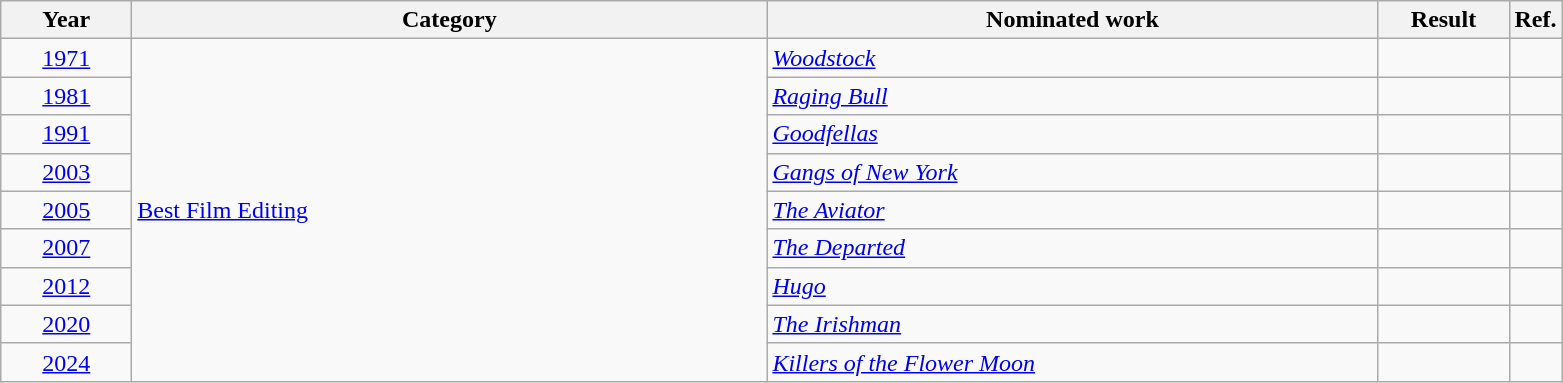<table class=wikitable>
<tr>
<th scope="col" style="width:5em;">Year</th>
<th scope="col" style="width:26em;">Category</th>
<th scope="col" style="width:25em;">Nominated work</th>
<th scope="col" style="width:5em;">Result</th>
<th>Ref.</th>
</tr>
<tr>
<td style="text-align:center;"><a href='#'>1971</a></td>
<td rowspan="9"><a href='#'>Best Film Editing</a></td>
<td><em><a href='#'>Woodstock</a></em></td>
<td></td>
<td style="text-align:center;"></td>
</tr>
<tr>
<td style="text-align:center;"><a href='#'>1981</a></td>
<td><em><a href='#'>Raging Bull</a></em></td>
<td></td>
<td style="text-align:center;"></td>
</tr>
<tr>
<td style="text-align:center;"><a href='#'>1991</a></td>
<td><em><a href='#'>Goodfellas</a></em></td>
<td></td>
<td style="text-align:center;"></td>
</tr>
<tr>
<td style="text-align:center;"><a href='#'>2003</a></td>
<td><em><a href='#'>Gangs of New York</a></em></td>
<td></td>
<td style="text-align:center;"></td>
</tr>
<tr>
<td style="text-align:center;"><a href='#'>2005</a></td>
<td><em><a href='#'>The Aviator</a></em></td>
<td></td>
<td style="text-align:center;"></td>
</tr>
<tr>
<td style="text-align:center;"><a href='#'>2007</a></td>
<td><em><a href='#'>The Departed</a></em></td>
<td></td>
<td style="text-align:center;"></td>
</tr>
<tr>
<td style="text-align:center;"><a href='#'>2012</a></td>
<td><em><a href='#'>Hugo</a></em></td>
<td></td>
<td style="text-align:center;"></td>
</tr>
<tr>
<td style="text-align:center;"><a href='#'>2020</a></td>
<td><em><a href='#'>The Irishman</a></em></td>
<td></td>
<td style="text-align:center;"></td>
</tr>
<tr>
<td style="text-align:center;"><a href='#'>2024</a></td>
<td><em><a href='#'>Killers of the Flower Moon</a></em></td>
<td></td>
<td style="text-align:center;"></td>
</tr>
</table>
